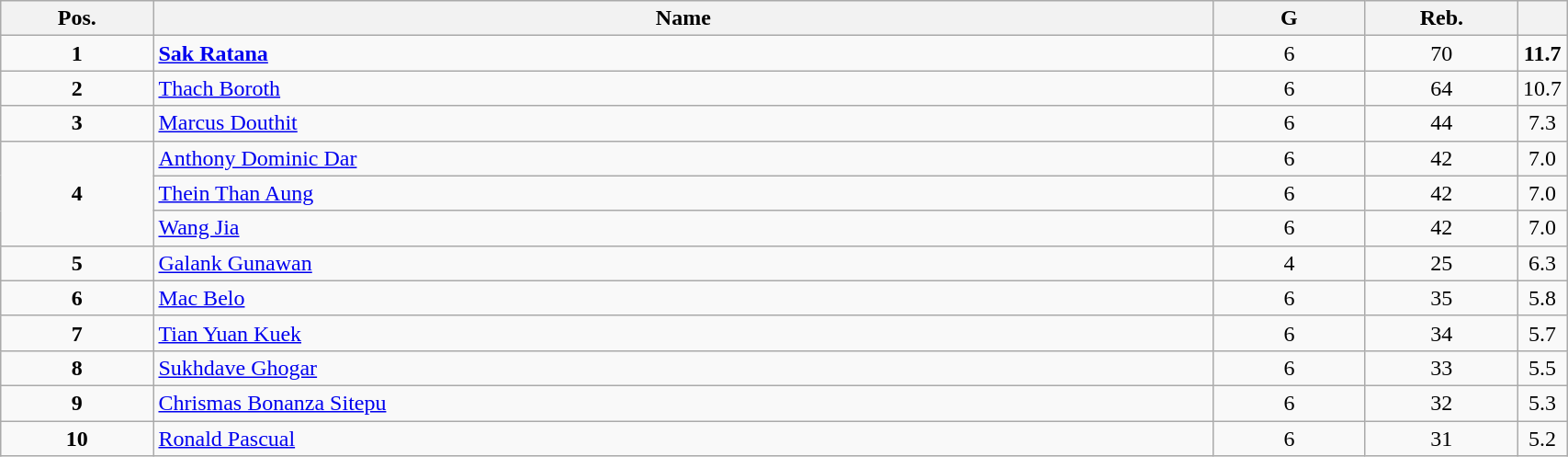<table class="wikitable" style="width:90%;">
<tr>
<th style="width:10%;">Pos.</th>
<th style="width:70%;">Name</th>
<th style="width:10%;">G</th>
<th style="width:10%;">Reb.</th>
<th style="width:10%;"></th>
</tr>
<tr align=center>
<td><strong>1</strong></td>
<td align=left> <strong><a href='#'>Sak Ratana</a></strong></td>
<td>6</td>
<td>70</td>
<td><strong>11.7</strong></td>
</tr>
<tr align=center>
<td><strong>2</strong></td>
<td align=left> <a href='#'>Thach Boroth</a></td>
<td>6</td>
<td>64</td>
<td>10.7</td>
</tr>
<tr align=center>
<td><strong>3</strong></td>
<td align=left> <a href='#'>Marcus Douthit</a></td>
<td>6</td>
<td>44</td>
<td>7.3</td>
</tr>
<tr align=center>
<td rowspan=3><strong>4</strong></td>
<td align=left> <a href='#'>Anthony Dominic Dar</a></td>
<td>6</td>
<td>42</td>
<td>7.0</td>
</tr>
<tr align=center>
<td align=left> <a href='#'>Thein Than Aung</a></td>
<td>6</td>
<td>42</td>
<td>7.0</td>
</tr>
<tr align=center>
<td align=left> <a href='#'>Wang Jia</a></td>
<td>6</td>
<td>42</td>
<td>7.0</td>
</tr>
<tr align=center>
<td><strong>5</strong></td>
<td align=left> <a href='#'>Galank Gunawan</a></td>
<td>4</td>
<td>25</td>
<td>6.3</td>
</tr>
<tr align=center>
<td><strong>6</strong></td>
<td align=left> <a href='#'>Mac Belo</a></td>
<td>6</td>
<td>35</td>
<td>5.8</td>
</tr>
<tr align=center>
<td><strong>7</strong></td>
<td align=left> <a href='#'>Tian Yuan Kuek</a></td>
<td>6</td>
<td>34</td>
<td>5.7</td>
</tr>
<tr align=center>
<td><strong>8</strong></td>
<td align=left> <a href='#'>Sukhdave Ghogar</a></td>
<td>6</td>
<td>33</td>
<td>5.5</td>
</tr>
<tr align=center>
<td><strong>9</strong></td>
<td align=left> <a href='#'>Chrismas Bonanza Sitepu</a> </td>
<td>6</td>
<td>32</td>
<td>5.3</td>
</tr>
<tr align=center>
<td><strong>10</strong></td>
<td align=left> <a href='#'>Ronald Pascual</a></td>
<td>6</td>
<td>31</td>
<td>5.2</td>
</tr>
</table>
